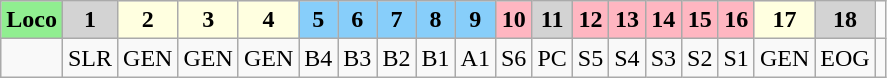<table class="wikitable plainrowheaders unsortable" style="text-align:center">
<tr>
<th scope="col" rowspan="1" style="background:lightgreen;">Loco</th>
<th scope="col" rowspan="1" style="background:lightgrey;">1</th>
<th scope="col" rowspan="1" style="background:lightyellow;">2</th>
<th scope="col" rowspan="1" style="background:lightyellow;">3</th>
<th scope="col" rowspan="1" style="background:lightyellow;">4</th>
<th scope="col" rowspan="1" style="background:lightskyblue;">5</th>
<th scope="col" rowspan="1" style="background:lightskyblue;">6</th>
<th scope="col" rowspan="1" style="background:lightskyblue;">7</th>
<th scope="col" rowspan="1" style="background:lightskyblue;">8</th>
<th scope="col" rowspan="1" style="background:lightskyblue;">9</th>
<th scope="col" rowspan="1" style="background:lightpink;">10</th>
<th scope="col" rowspan="1" style="background:lightgrey;">11</th>
<th scope="col" rowspan="1" style="background:lightpink;">12</th>
<th scope="col" rowspan="1" style="background:lightpink;">13</th>
<th scope="col" rowspan="1" style="background:lightpink;">14</th>
<th scope="col" rowspan="1" style="background:lightpink;">15</th>
<th scope="col" rowspan="1" style="background:lightpink;">16</th>
<th scope="col" rowspan="1" style="background:lightyellow;">17</th>
<th scope="col" rowspan="1" style="background:lightgrey;">18</th>
</tr>
<tr>
<td></td>
<td>SLR</td>
<td>GEN</td>
<td>GEN</td>
<td>GEN</td>
<td>B4</td>
<td>B3</td>
<td>B2</td>
<td>B1</td>
<td>A1</td>
<td>S6</td>
<td>PC</td>
<td>S5</td>
<td>S4</td>
<td>S3</td>
<td>S2</td>
<td>S1</td>
<td>GEN</td>
<td>EOG</td>
<td></td>
</tr>
</table>
